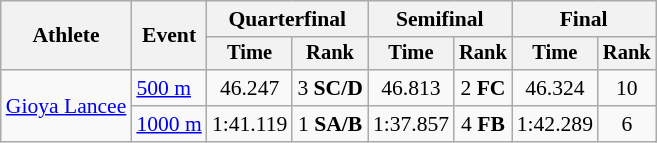<table class="wikitable" style="font-size:90%">
<tr>
<th rowspan=2>Athlete</th>
<th rowspan=2>Event</th>
<th colspan=2>Quarterfinal</th>
<th colspan=2>Semifinal</th>
<th colspan=2>Final</th>
</tr>
<tr style="font-size:95%">
<th>Time</th>
<th>Rank</th>
<th>Time</th>
<th>Rank</th>
<th>Time</th>
<th>Rank</th>
</tr>
<tr align=center>
<td align=left rowspan=2><a href='#'>Gioya Lancee</a></td>
<td align=left><a href='#'>500 m</a></td>
<td>46.247</td>
<td>3 <strong>SC/D</strong></td>
<td>46.813</td>
<td>2 <strong>FC</strong></td>
<td>46.324</td>
<td>10</td>
</tr>
<tr align=center>
<td align=left><a href='#'>1000 m</a></td>
<td>1:41.119</td>
<td>1 <strong>SA/B</strong></td>
<td>1:37.857</td>
<td>4 <strong>FB</strong></td>
<td>1:42.289</td>
<td>6</td>
</tr>
</table>
